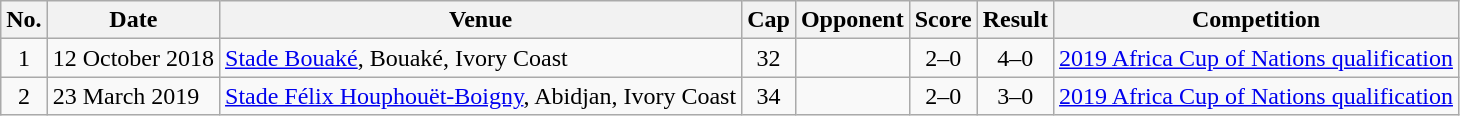<table class="wikitable sortable">
<tr>
<th scope=col>No.</th>
<th scope=col>Date</th>
<th scope=col>Venue</th>
<th scope=col>Cap</th>
<th scope=col>Opponent</th>
<th scope=col>Score</th>
<th scope=col>Result</th>
<th scope=col>Competition</th>
</tr>
<tr>
<td align=center>1</td>
<td>12 October 2018</td>
<td><a href='#'>Stade Bouaké</a>, Bouaké, Ivory Coast</td>
<td align=center>32</td>
<td></td>
<td align=center>2–0</td>
<td align=center>4–0</td>
<td><a href='#'>2019 Africa Cup of Nations qualification</a></td>
</tr>
<tr>
<td align=center>2</td>
<td>23 March 2019</td>
<td><a href='#'>Stade Félix Houphouët-Boigny</a>, Abidjan, Ivory Coast</td>
<td align=center>34</td>
<td></td>
<td align=center>2–0</td>
<td align=center>3–0</td>
<td><a href='#'>2019 Africa Cup of Nations qualification</a></td>
</tr>
</table>
